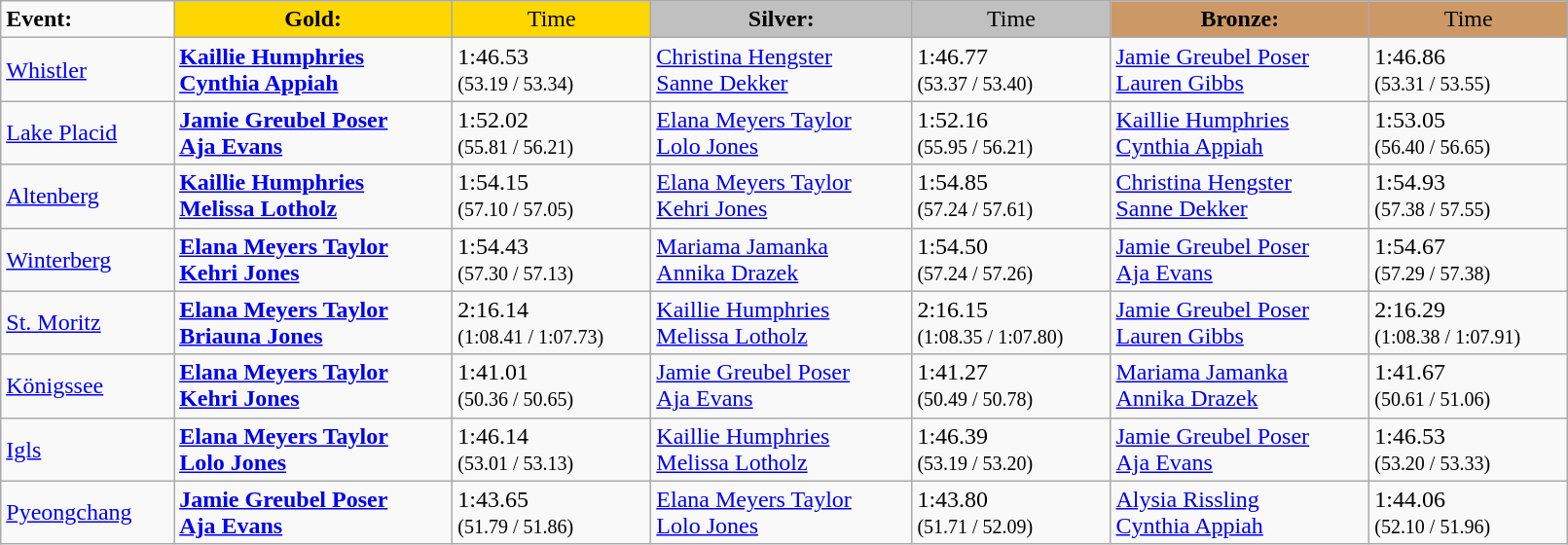<table class="wikitable" style="width:85%;">
<tr>
<td><strong>Event:</strong></td>
<td !  style="text-align:center; background:gold;"><strong>Gold:</strong></td>
<td !  style="text-align:center; background:gold;">Time</td>
<td !  style="text-align:center; background:silver;"><strong>Silver:</strong></td>
<td !  style="text-align:center; background:silver;">Time</td>
<td !  style="text-align:center; background:#c96;"><strong>Bronze:</strong></td>
<td !  style="text-align:center; background:#c96;">Time</td>
</tr>
<tr>
<td> <a href='#'>Whistler</a></td>
<td><strong><a href='#'>Kaillie Humphries</a></strong><br><strong><a href='#'>Cynthia Appiah</a><br><small></small> </strong></td>
<td>1:46.53<br><small>(53.19 / 53.34)</small></td>
<td><a href='#'>Christina Hengster</a><br><a href='#'>Sanne Dekker</a><br><small></small></td>
<td>1:46.77<br><small>(53.37 / 53.40)</small></td>
<td><a href='#'>Jamie Greubel Poser</a><br><a href='#'>Lauren Gibbs</a><br><small></small></td>
<td>1:46.86<br><small>(53.31 / 53.55)</small></td>
</tr>
<tr>
<td> <a href='#'>Lake Placid</a></td>
<td><strong><a href='#'>Jamie Greubel Poser</a></strong><br><strong><a href='#'>Aja Evans</a><br><small></small> </strong></td>
<td>1:52.02<br><small>(55.81 / 56.21)</small></td>
<td><a href='#'>Elana Meyers Taylor</a><br><a href='#'>Lolo Jones</a><br><small></small></td>
<td>1:52.16<br><small>(55.95 / 56.21)</small></td>
<td><a href='#'>Kaillie Humphries</a><br><a href='#'>Cynthia Appiah</a><br><small></small></td>
<td>1:53.05<br><small>(56.40 / 56.65)</small></td>
</tr>
<tr>
<td> <a href='#'>Altenberg</a></td>
<td><strong><a href='#'>Kaillie Humphries</a></strong><br><strong><a href='#'>Melissa Lotholz</a><br><small></small> </strong></td>
<td>1:54.15<br><small>(57.10 / 57.05)</small></td>
<td><a href='#'>Elana Meyers Taylor</a><br><a href='#'>Kehri Jones</a><br><small></small></td>
<td>1:54.85<br><small>(57.24 / 57.61)</small></td>
<td><a href='#'>Christina Hengster</a><br><a href='#'>Sanne Dekker</a><br><small></small></td>
<td>1:54.93<br><small>(57.38 / 57.55)</small></td>
</tr>
<tr>
<td> <a href='#'>Winterberg</a></td>
<td><strong><a href='#'>Elana Meyers Taylor</a></strong><br><strong><a href='#'>Kehri Jones</a><br><small></small> </strong></td>
<td>1:54.43<br><small>(57.30 / 57.13)</small></td>
<td><a href='#'>Mariama Jamanka</a><br><a href='#'>Annika Drazek</a><br><small></small></td>
<td>1:54.50<br><small>(57.24 / 57.26)</small></td>
<td><a href='#'>Jamie Greubel Poser</a><br><a href='#'>Aja Evans</a><br><small></small></td>
<td>1:54.67<br><small>(57.29 / 57.38)</small></td>
</tr>
<tr>
<td> <a href='#'>St. Moritz</a></td>
<td><strong><a href='#'>Elana Meyers Taylor</a></strong><br><strong><a href='#'>Briauna Jones</a><br><small></small> </strong></td>
<td>2:16.14<br><small>(1:08.41 / 1:07.73)</small></td>
<td><a href='#'>Kaillie Humphries</a><br><a href='#'>Melissa Lotholz</a><br><small></small></td>
<td>2:16.15<br><small>(1:08.35 / 1:07.80)</small></td>
<td><a href='#'>Jamie Greubel Poser</a><br><a href='#'>Lauren Gibbs</a><br><small></small></td>
<td>2:16.29<br><small>(1:08.38 / 1:07.91)</small></td>
</tr>
<tr>
<td> <a href='#'>Königssee</a></td>
<td><strong><a href='#'>Elana Meyers Taylor</a></strong><br><strong><a href='#'>Kehri Jones</a><br><small></small> </strong></td>
<td>1:41.01<br><small>(50.36 / 50.65)</small></td>
<td><a href='#'>Jamie Greubel Poser</a><br><a href='#'>Aja Evans</a><br><small></small></td>
<td>1:41.27<br><small>(50.49 / 50.78)</small></td>
<td><a href='#'>Mariama Jamanka</a><br><a href='#'>Annika Drazek</a><br><small></small></td>
<td>1:41.67<br><small>(50.61 / 51.06)</small></td>
</tr>
<tr>
<td> <a href='#'>Igls</a></td>
<td><strong><a href='#'>Elana Meyers Taylor</a></strong><br><strong><a href='#'>Lolo Jones</a><br><small></small> </strong></td>
<td>1:46.14<br><small>(53.01 / 53.13)</small></td>
<td><a href='#'>Kaillie Humphries</a><br><a href='#'>Melissa Lotholz</a><br><small></small></td>
<td>1:46.39<br><small>(53.19 / 53.20)</small></td>
<td><a href='#'>Jamie Greubel Poser</a><br><a href='#'>Aja Evans</a><br><small></small></td>
<td>1:46.53<br><small>(53.20 / 53.33)</small></td>
</tr>
<tr>
<td> <a href='#'>Pyeongchang</a></td>
<td><strong><a href='#'>Jamie Greubel Poser</a></strong><br><strong><a href='#'>Aja Evans</a><br><small></small> </strong></td>
<td>1:43.65<br><small>(51.79 / 51.86)</small></td>
<td><a href='#'>Elana Meyers Taylor</a><br><a href='#'>Lolo Jones</a><br><small></small></td>
<td>1:43.80<br><small>(51.71 / 52.09)</small></td>
<td><a href='#'>Alysia Rissling</a><br><a href='#'>Cynthia Appiah</a><br><small></small></td>
<td>1:44.06<br><small>(52.10 / 51.96)</small></td>
</tr>
</table>
